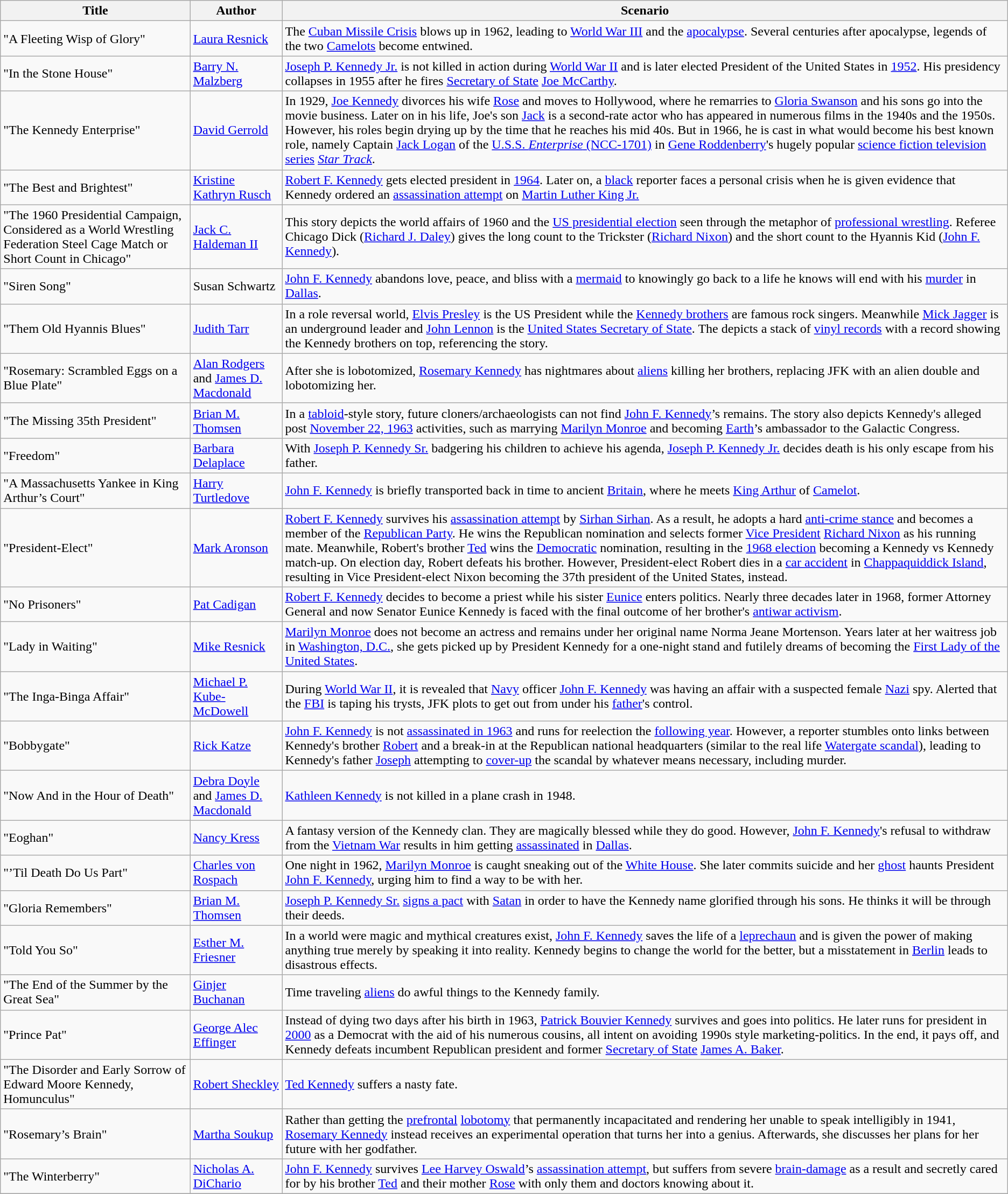<table class="wikitable">
<tr>
<th>Title</th>
<th>Author</th>
<th>Scenario</th>
</tr>
<tr>
<td>"A Fleeting Wisp of Glory"</td>
<td><a href='#'>Laura Resnick</a></td>
<td>The <a href='#'>Cuban Missile Crisis</a> blows up in 1962, leading to <a href='#'>World War III</a> and the <a href='#'>apocalypse</a>. Several centuries after apocalypse, legends of the two <a href='#'>Camelots</a> become entwined.</td>
</tr>
<tr>
<td>"In the Stone House"</td>
<td><a href='#'>Barry N. Malzberg</a></td>
<td><a href='#'>Joseph P. Kennedy Jr.</a> is not killed in action during <a href='#'>World War II</a> and is later elected President of the United States in <a href='#'>1952</a>. His presidency collapses in 1955 after he fires <a href='#'>Secretary of State</a> <a href='#'>Joe McCarthy</a>.</td>
</tr>
<tr>
<td>"The Kennedy Enterprise"</td>
<td><a href='#'>David Gerrold</a></td>
<td>In 1929, <a href='#'>Joe Kennedy</a> divorces his wife <a href='#'>Rose</a> and moves to Hollywood, where he remarries to <a href='#'>Gloria Swanson</a> and his sons go into the movie business. Later on in his life, Joe's son <a href='#'>Jack</a> is a second-rate actor who has appeared in numerous films in the 1940s and the 1950s. However, his roles begin drying up by the time that he reaches his mid 40s. But in 1966, he is cast in what would become his best known role, namely Captain <a href='#'>Jack Logan</a> of the <a href='#'>U.S.S. <em>Enterprise</em> (NCC-1701)</a> in <a href='#'>Gene Roddenberry</a>'s hugely popular <a href='#'>science fiction television series</a> <em><a href='#'>Star Track</a></em>.</td>
</tr>
<tr>
<td>"The Best and Brightest"</td>
<td><a href='#'>Kristine Kathryn Rusch</a></td>
<td><a href='#'>Robert F. Kennedy</a> gets elected president in <a href='#'>1964</a>. Later on, a <a href='#'>black</a> reporter faces a personal crisis when he is given evidence that Kennedy ordered an <a href='#'>assassination attempt</a> on <a href='#'>Martin Luther King Jr.</a></td>
</tr>
<tr>
<td>"The 1960 Presidential Campaign, Considered as a World Wrestling Federation Steel Cage Match or Short Count in Chicago"</td>
<td><a href='#'>Jack C. Haldeman II</a></td>
<td>This story depicts the world affairs of 1960 and the <a href='#'>US presidential election</a> seen through the metaphor of <a href='#'>professional wrestling</a>. Referee Chicago Dick (<a href='#'>Richard J. Daley</a>) gives the long count to the Trickster (<a href='#'>Richard Nixon</a>) and the short count to the Hyannis Kid (<a href='#'>John F. Kennedy</a>).</td>
</tr>
<tr>
<td>"Siren Song"</td>
<td>Susan Schwartz</td>
<td><a href='#'>John F. Kennedy</a> abandons love, peace, and bliss with a <a href='#'>mermaid</a> to knowingly go back to a life he knows will end with his <a href='#'>murder</a> in <a href='#'>Dallas</a>.</td>
</tr>
<tr>
<td>"Them Old Hyannis Blues"</td>
<td><a href='#'>Judith Tarr</a></td>
<td>In a role reversal world, <a href='#'>Elvis Presley</a> is the US President while the <a href='#'>Kennedy brothers</a> are famous rock singers. Meanwhile <a href='#'>Mick Jagger</a> is an underground leader and <a href='#'>John Lennon</a> is the <a href='#'>United States Secretary of State</a>. The  depicts a stack of <a href='#'>vinyl records</a> with a record showing the Kennedy brothers on top, referencing the story.</td>
</tr>
<tr>
<td>"Rosemary: Scrambled Eggs on a Blue Plate"</td>
<td><a href='#'>Alan Rodgers</a> and <a href='#'>James D. Macdonald</a></td>
<td>After she is lobotomized, <a href='#'>Rosemary Kennedy</a> has nightmares about <a href='#'>aliens</a> killing her brothers, replacing JFK with an alien double and lobotomizing her.</td>
</tr>
<tr>
<td>"The Missing 35th President"</td>
<td><a href='#'>Brian M. Thomsen</a></td>
<td>In a <a href='#'>tabloid</a>-style story, future cloners/archaeologists can not find <a href='#'>John F. Kennedy</a>’s remains. The story also depicts Kennedy's alleged post <a href='#'>November 22, 1963</a> activities, such as marrying <a href='#'>Marilyn Monroe</a> and becoming <a href='#'>Earth</a>’s ambassador to the Galactic Congress.</td>
</tr>
<tr>
<td>"Freedom"</td>
<td><a href='#'>Barbara Delaplace</a></td>
<td>With <a href='#'>Joseph P. Kennedy Sr.</a> badgering his children to achieve his agenda, <a href='#'>Joseph P. Kennedy Jr.</a> decides death is his only escape from his father.</td>
</tr>
<tr>
<td>"A Massachusetts Yankee in King Arthur’s Court"</td>
<td><a href='#'>Harry Turtledove</a></td>
<td><a href='#'>John F. Kennedy</a> is briefly transported back in time to ancient <a href='#'>Britain</a>, where he meets <a href='#'>King Arthur</a> of <a href='#'>Camelot</a>.</td>
</tr>
<tr>
<td>"President-Elect"</td>
<td><a href='#'>Mark Aronson</a></td>
<td><a href='#'>Robert F. Kennedy</a> survives his <a href='#'>assassination attempt</a> by <a href='#'>Sirhan Sirhan</a>. As a result, he adopts a hard <a href='#'>anti-crime stance</a> and becomes a member of the <a href='#'>Republican Party</a>. He wins the Republican nomination and selects former <a href='#'>Vice President</a> <a href='#'>Richard Nixon</a> as his running mate. Meanwhile, Robert's brother <a href='#'>Ted</a> wins the <a href='#'>Democratic</a> nomination, resulting in the <a href='#'>1968 election</a> becoming a Kennedy vs Kennedy match-up. On election day, Robert defeats his brother. However, President-elect Robert dies in a <a href='#'>car accident</a> in <a href='#'>Chappaquiddick Island</a>, resulting in Vice President-elect Nixon becoming the 37th president of the United States, instead.</td>
</tr>
<tr>
<td>"No Prisoners"</td>
<td><a href='#'>Pat Cadigan</a></td>
<td><a href='#'>Robert F. Kennedy</a> decides to become a priest while his sister <a href='#'>Eunice</a> enters politics. Nearly three decades later in 1968, former Attorney General and now Senator Eunice Kennedy is faced with the final outcome of her brother's <a href='#'>antiwar activism</a>.</td>
</tr>
<tr>
<td>"Lady in Waiting"</td>
<td><a href='#'>Mike Resnick</a></td>
<td><a href='#'>Marilyn Monroe</a> does not become an actress and remains under her original name Norma Jeane Mortenson. Years later at her waitress job in <a href='#'>Washington, D.C.</a>, she gets picked up by President Kennedy for a one-night stand and futilely dreams of becoming the <a href='#'>First Lady of the United States</a>.</td>
</tr>
<tr>
<td>"The Inga-Binga Affair"</td>
<td><a href='#'>Michael P. Kube-McDowell</a></td>
<td>During <a href='#'>World War II</a>, it is revealed that <a href='#'>Navy</a> officer <a href='#'>John F. Kennedy</a> was having an affair with a suspected female <a href='#'>Nazi</a> spy. Alerted that the <a href='#'>FBI</a> is taping his trysts, JFK plots to get out from under his <a href='#'>father</a>'s control.</td>
</tr>
<tr>
<td>"Bobbygate"</td>
<td><a href='#'>Rick Katze</a></td>
<td><a href='#'>John F. Kennedy</a> is not <a href='#'>assassinated in 1963</a> and runs for reelection the <a href='#'>following year</a>. However, a reporter stumbles onto links between Kennedy's brother <a href='#'>Robert</a> and a break-in at the Republican national headquarters (similar to the real life <a href='#'>Watergate scandal</a>), leading to Kennedy's father <a href='#'>Joseph</a> attempting to <a href='#'>cover-up</a> the scandal by whatever means necessary, including murder.</td>
</tr>
<tr>
<td>"Now And in the Hour of Death"</td>
<td><a href='#'>Debra Doyle</a> and <a href='#'>James D. Macdonald</a></td>
<td><a href='#'>Kathleen Kennedy</a> is not killed in a plane crash in 1948.</td>
</tr>
<tr>
<td>"Eoghan"</td>
<td><a href='#'>Nancy Kress</a></td>
<td>A fantasy version of the Kennedy clan. They are magically blessed while they do good. However, <a href='#'>John F. Kennedy</a>'s refusal to withdraw from the <a href='#'>Vietnam War</a> results in him getting <a href='#'>assassinated</a> in <a href='#'>Dallas</a>.</td>
</tr>
<tr>
<td>"’Til Death Do Us Part"</td>
<td><a href='#'>Charles von Rospach</a></td>
<td>One night in 1962, <a href='#'>Marilyn Monroe</a> is caught sneaking out of the <a href='#'>White House</a>. She later commits suicide and her <a href='#'>ghost</a> haunts President <a href='#'>John F. Kennedy</a>, urging him to find a way to be with her.</td>
</tr>
<tr>
<td>"Gloria Remembers"</td>
<td><a href='#'>Brian M. Thomsen</a></td>
<td><a href='#'>Joseph P. Kennedy Sr.</a> <a href='#'>signs a pact</a> with <a href='#'>Satan</a> in order to have the Kennedy name glorified through his sons. He thinks it will be through their deeds.</td>
</tr>
<tr>
<td>"Told You So"</td>
<td><a href='#'>Esther M. Friesner</a></td>
<td>In a world were magic and mythical creatures exist, <a href='#'>John F. Kennedy</a> saves the life of a <a href='#'>leprechaun</a> and is given the power of making anything true merely by speaking it into reality. Kennedy begins to change the world for the better, but a misstatement in <a href='#'>Berlin</a> leads to disastrous effects.</td>
</tr>
<tr>
<td>"The End of the Summer by the Great Sea"</td>
<td><a href='#'>Ginjer Buchanan</a></td>
<td>Time traveling <a href='#'>aliens</a> do awful things to the Kennedy family.</td>
</tr>
<tr>
<td>"Prince Pat"</td>
<td><a href='#'>George Alec Effinger</a></td>
<td>Instead of dying two days after his birth in 1963, <a href='#'>Patrick Bouvier Kennedy</a> survives and goes into politics. He later runs for president in <a href='#'>2000</a> as a Democrat with the aid of his numerous cousins, all intent on avoiding 1990s style marketing-politics. In the end, it pays off, and Kennedy defeats incumbent Republican president and former <a href='#'>Secretary of State</a> <a href='#'>James A. Baker</a>.</td>
</tr>
<tr>
<td>"The Disorder and Early Sorrow of Edward Moore Kennedy, Homunculus"</td>
<td><a href='#'>Robert Sheckley</a></td>
<td><a href='#'>Ted Kennedy</a> suffers a nasty fate.</td>
</tr>
<tr>
<td>"Rosemary’s Brain"</td>
<td><a href='#'>Martha Soukup</a></td>
<td>Rather than getting the <a href='#'>prefrontal</a> <a href='#'>lobotomy</a> that permanently incapacitated and rendering her unable to speak intelligibly in 1941, <a href='#'>Rosemary Kennedy</a> instead receives an experimental operation that turns her into a genius. Afterwards, she discusses her plans for her future with her godfather.</td>
</tr>
<tr>
<td>"The Winterberry"</td>
<td><a href='#'>Nicholas A. DiChario</a></td>
<td><a href='#'>John F. Kennedy</a> survives <a href='#'>Lee Harvey Oswald</a>’s <a href='#'>assassination attempt</a>, but suffers from severe <a href='#'>brain-damage</a> as a result and secretly cared for by his brother <a href='#'>Ted</a> and their mother <a href='#'>Rose</a> with only them and doctors knowing about it.</td>
</tr>
<tr>
</tr>
</table>
